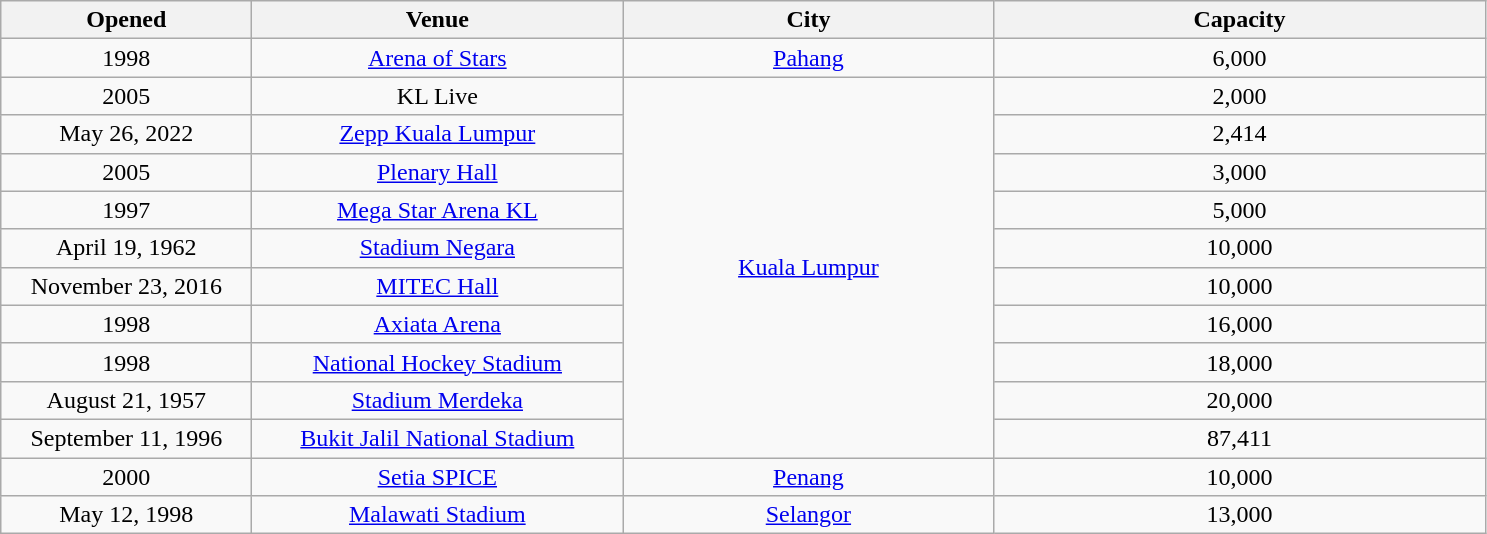<table class="sortable wikitable" style="text-align:center;">
<tr>
<th scope="col" style="width:10em;">Opened</th>
<th scope="col" style="width:15em;">Venue</th>
<th scope="col" style="width:15em;">City</th>
<th scope="col" style="width:20em;">Capacity</th>
</tr>
<tr>
<td>1998</td>
<td><a href='#'>Arena of Stars</a></td>
<td><a href='#'>Pahang</a></td>
<td>6,000</td>
</tr>
<tr>
<td>2005</td>
<td>KL Live</td>
<td rowspan="10"><a href='#'>Kuala Lumpur</a></td>
<td>2,000</td>
</tr>
<tr>
<td>May 26, 2022</td>
<td><a href='#'>Zepp Kuala Lumpur</a></td>
<td>2,414</td>
</tr>
<tr>
<td>2005</td>
<td><a href='#'>Plenary Hall</a></td>
<td>3,000</td>
</tr>
<tr>
<td>1997</td>
<td><a href='#'>Mega Star Arena KL</a></td>
<td>5,000</td>
</tr>
<tr>
<td>April 19, 1962</td>
<td><a href='#'>Stadium Negara</a></td>
<td>10,000</td>
</tr>
<tr>
<td>November 23, 2016</td>
<td><a href='#'>MITEC Hall</a></td>
<td>10,000</td>
</tr>
<tr>
<td>1998</td>
<td><a href='#'>Axiata Arena</a></td>
<td>16,000</td>
</tr>
<tr>
<td>1998</td>
<td><a href='#'>National Hockey Stadium</a></td>
<td>18,000</td>
</tr>
<tr>
<td>August 21, 1957</td>
<td><a href='#'>Stadium Merdeka</a></td>
<td>20,000</td>
</tr>
<tr>
<td>September 11, 1996</td>
<td><a href='#'>Bukit Jalil National Stadium</a></td>
<td>87,411</td>
</tr>
<tr>
<td>2000</td>
<td><a href='#'>Setia SPICE</a></td>
<td><a href='#'>Penang</a></td>
<td>10,000</td>
</tr>
<tr>
<td>May 12, 1998</td>
<td><a href='#'>Malawati Stadium</a></td>
<td><a href='#'>Selangor</a></td>
<td>13,000</td>
</tr>
</table>
